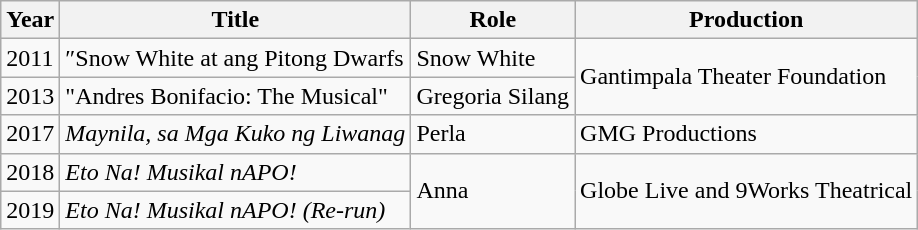<table class="wikitable sortable">
<tr>
<th>Year</th>
<th>Title</th>
<th>Role</th>
<th>Production</th>
</tr>
<tr>
<td>2011</td>
<td>″Snow White at ang Pitong Dwarfs</td>
<td>Snow White</td>
<td rowspan="2">Gantimpala Theater Foundation</td>
</tr>
<tr>
<td>2013</td>
<td>"Andres Bonifacio: The Musical"</td>
<td>Gregoria Silang</td>
</tr>
<tr>
<td>2017</td>
<td><em>Maynila, sa Mga Kuko ng Liwanag</em></td>
<td>Perla</td>
<td>GMG Productions</td>
</tr>
<tr>
<td>2018</td>
<td><em>Eto Na! Musikal nAPO!</em></td>
<td rowspan="2">Anna</td>
<td rowspan="2">Globe Live and 9Works Theatrical</td>
</tr>
<tr>
<td>2019</td>
<td><em>Eto Na! Musikal nAPO! (Re-run)</em></td>
</tr>
</table>
